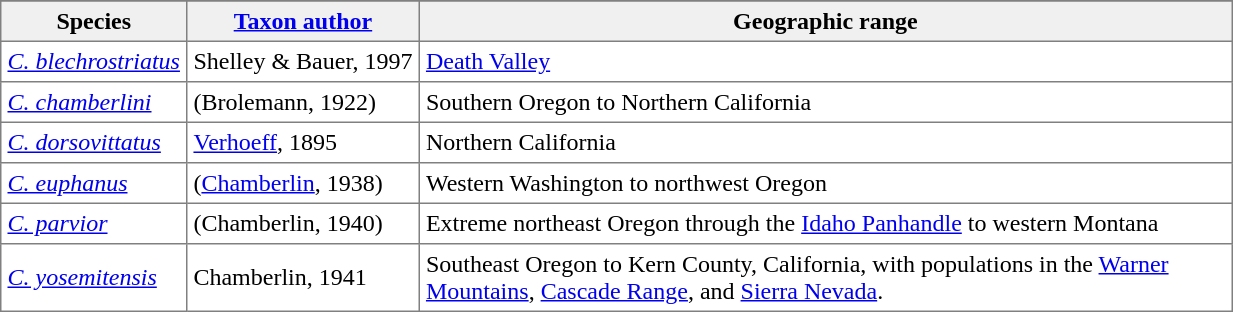<table |cellspacing=0 cellpadding=4 border=1 style="width: 65%; border-collapse: collapse;">
<tr>
</tr>
<tr>
<th bgcolor="#f0f0f0">Species</th>
<th bgcolor="#f0f0f0"><a href='#'>Taxon author</a></th>
<th bgcolor="#f0f0f0">Geographic range</th>
</tr>
<tr>
<td><em><a href='#'>C. blechrostriatus</a></em></td>
<td>Shelley & Bauer, 1997</td>
<td><a href='#'>Death Valley</a></td>
</tr>
<tr>
<td><em><a href='#'>C. chamberlini</a></em></td>
<td>(Brolemann, 1922)</td>
<td>Southern Oregon to Northern California</td>
</tr>
<tr>
<td><em><a href='#'>C. dorsovittatus</a></em></td>
<td><a href='#'>Verhoeff</a>, 1895</td>
<td>Northern California</td>
</tr>
<tr>
<td><em><a href='#'>C. euphanus</a></em></td>
<td>(<a href='#'>Chamberlin</a>, 1938)</td>
<td>Western Washington to northwest Oregon</td>
</tr>
<tr>
<td><em><a href='#'>C. parvior</a></em></td>
<td>(Chamberlin, 1940)</td>
<td>Extreme northeast Oregon through the <a href='#'>Idaho Panhandle</a> to western Montana</td>
</tr>
<tr>
<td><em><a href='#'>C. yosemitensis</a></em></td>
<td>Chamberlin, 1941</td>
<td>Southeast Oregon to Kern County, California, with populations in the <a href='#'>Warner Mountains</a>, <a href='#'>Cascade Range</a>, and <a href='#'>Sierra Nevada</a>.</td>
</tr>
</table>
